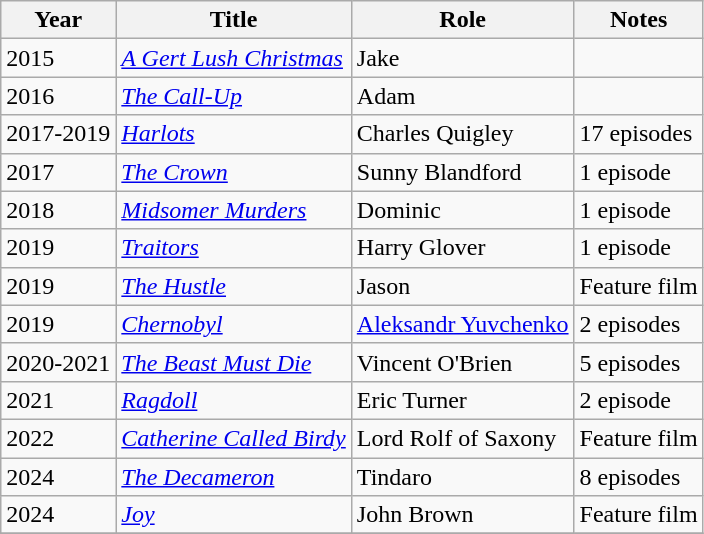<table class="wikitable sortable">
<tr>
<th>Year</th>
<th>Title</th>
<th>Role</th>
<th class="unsortable">Notes</th>
</tr>
<tr>
<td>2015</td>
<td><em><a href='#'>A Gert Lush Christmas</a></em></td>
<td>Jake</td>
<td></td>
</tr>
<tr>
<td>2016</td>
<td><em><a href='#'>The Call-Up</a></em></td>
<td>Adam</td>
<td></td>
</tr>
<tr>
<td>2017-2019</td>
<td><em><a href='#'>Harlots</a></em></td>
<td>Charles Quigley</td>
<td>17 episodes</td>
</tr>
<tr>
<td>2017</td>
<td><em><a href='#'>The Crown</a></em></td>
<td>Sunny Blandford</td>
<td>1 episode</td>
</tr>
<tr>
<td>2018</td>
<td><em><a href='#'>Midsomer Murders</a></em></td>
<td>Dominic</td>
<td>1 episode</td>
</tr>
<tr>
<td>2019</td>
<td><em><a href='#'>Traitors</a></em></td>
<td>Harry Glover</td>
<td>1 episode</td>
</tr>
<tr>
<td>2019</td>
<td><em><a href='#'>The Hustle</a></em></td>
<td>Jason</td>
<td>Feature film</td>
</tr>
<tr>
<td>2019</td>
<td><em><a href='#'>Chernobyl</a></em></td>
<td><a href='#'>Aleksandr Yuvchenko</a></td>
<td>2 episodes</td>
</tr>
<tr>
<td>2020-2021</td>
<td><em><a href='#'> The Beast Must Die</a></em></td>
<td>Vincent O'Brien</td>
<td>5 episodes</td>
</tr>
<tr>
<td>2021</td>
<td><em><a href='#'>Ragdoll</a></em></td>
<td>Eric Turner</td>
<td>2 episode</td>
</tr>
<tr>
<td>2022</td>
<td><em><a href='#'>Catherine Called Birdy</a></em></td>
<td>Lord Rolf of Saxony</td>
<td>Feature film</td>
</tr>
<tr>
<td>2024</td>
<td><em><a href='#'>The Decameron</a></em></td>
<td>Tindaro</td>
<td>8 episodes</td>
</tr>
<tr>
<td>2024</td>
<td><em><a href='#'>Joy</a></em></td>
<td>John Brown</td>
<td>Feature film</td>
</tr>
<tr>
</tr>
</table>
